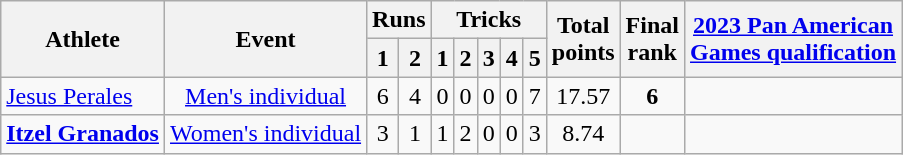<table class="wikitable">
<tr>
<th rowspan="2">Athlete</th>
<th rowspan="2">Event</th>
<th colspan="2">Runs</th>
<th colspan="5">Tricks</th>
<th rowspan="2">Total<br>points</th>
<th rowspan="2">Final<br>rank</th>
<th rowspan="2"><a href='#'>2023 Pan American <br> Games qualification</a></th>
</tr>
<tr>
<th>1</th>
<th>2</th>
<th>1</th>
<th>2</th>
<th>3</th>
<th>4</th>
<th>5</th>
</tr>
<tr align="center">
<td style="white-space: nowrap;" align="left"><a href='#'>Jesus Perales</a></td>
<td style="white-space: nowrap;"><a href='#'>Men's individual</a></td>
<td>6</td>
<td>4</td>
<td>0</td>
<td>0</td>
<td>0</td>
<td>0</td>
<td>7</td>
<td>17.57</td>
<td><strong>6</strong></td>
<td></td>
</tr>
<tr align="center">
<td style="white-space: nowrap;" align="left"><strong><a href='#'>Itzel Granados</a></strong></td>
<td><a href='#'>Women's individual</a></td>
<td>3</td>
<td>1</td>
<td>1</td>
<td>2</td>
<td>0</td>
<td>0</td>
<td>3</td>
<td>8.74</td>
<td></td>
<td></td>
</tr>
</table>
